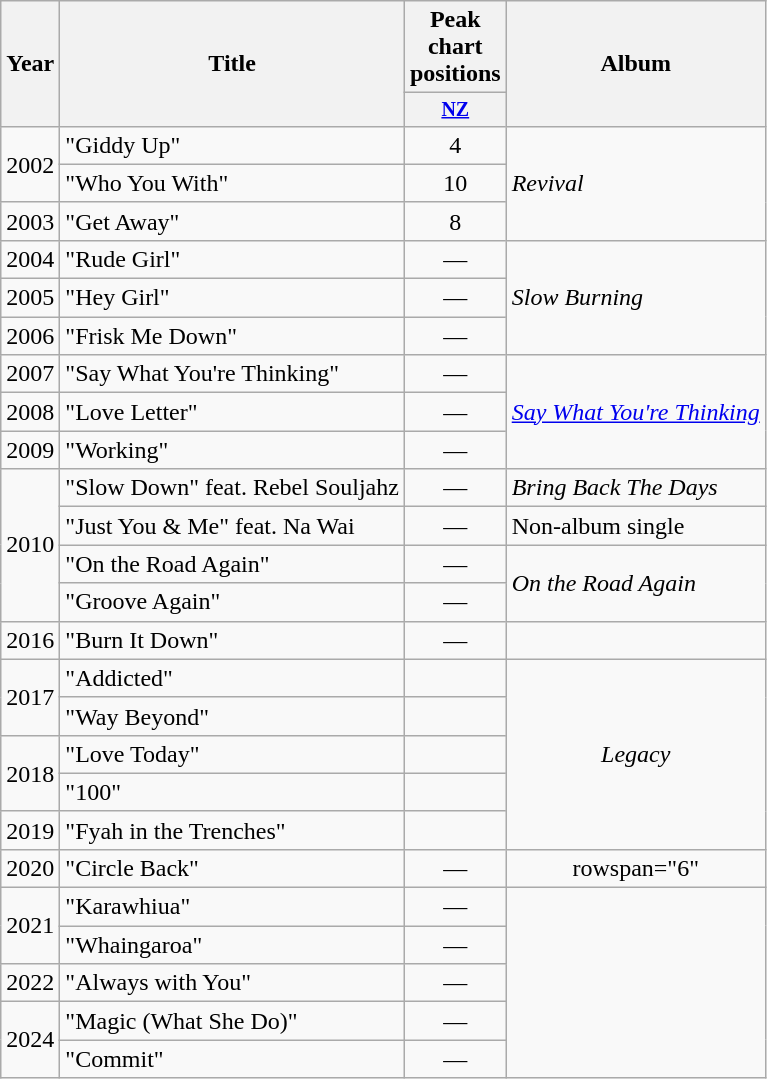<table class="wikitable" style="text-align:center;">
<tr>
<th rowspan="2">Year</th>
<th rowspan="2">Title</th>
<th>Peak chart positions</th>
<th rowspan="2">Album</th>
</tr>
<tr style="font-size:smaller;">
<th width="30"><a href='#'>NZ</a><br></th>
</tr>
<tr>
<td rowspan=2>2002</td>
<td align="left">"Giddy Up"</td>
<td>4</td>
<td rowspan=3 align="left"><em>Revival</em></td>
</tr>
<tr>
<td align="left">"Who You With"</td>
<td>10</td>
</tr>
<tr>
<td>2003</td>
<td align="left">"Get Away"</td>
<td>8</td>
</tr>
<tr>
<td>2004</td>
<td align="left">"Rude Girl"</td>
<td>—</td>
<td rowspan=3 align="left"><em>Slow Burning</em></td>
</tr>
<tr>
<td>2005</td>
<td align="left">"Hey Girl"</td>
<td>—</td>
</tr>
<tr>
<td>2006</td>
<td align="left">"Frisk Me Down"</td>
<td>—</td>
</tr>
<tr>
<td>2007</td>
<td align="left">"Say What You're Thinking"</td>
<td>—</td>
<td rowspan=3 align="left"><em><a href='#'>Say What You're Thinking</a></em></td>
</tr>
<tr>
<td>2008</td>
<td align="left">"Love Letter"</td>
<td>—</td>
</tr>
<tr>
<td>2009</td>
<td align="left">"Working"</td>
<td>—</td>
</tr>
<tr>
<td rowspan=4>2010</td>
<td align="left">"Slow Down" feat. Rebel Souljahz</td>
<td>—</td>
<td align="left"><em>Bring Back The Days</em></td>
</tr>
<tr>
<td align="left">"Just You & Me" feat. Na Wai</td>
<td>—</td>
<td align="left">Non-album single</td>
</tr>
<tr>
<td align="left">"On the Road Again"</td>
<td>—</td>
<td rowspan=2 align="left"><em>On the Road Again</em></td>
</tr>
<tr>
<td align="left">"Groove Again"</td>
<td>—</td>
</tr>
<tr>
<td>2016</td>
<td align="left">"Burn It Down"</td>
<td>—</td>
<td></td>
</tr>
<tr>
<td rowspan=2>2017</td>
<td align="left">"Addicted"</td>
<td></td>
<td rowspan=5><em>Legacy</em></td>
</tr>
<tr>
<td align="left">"Way Beyond"</td>
<td></td>
</tr>
<tr>
<td rowspan=2>2018</td>
<td align="left">"Love Today"</td>
<td></td>
</tr>
<tr>
<td align="left">"100"</td>
<td></td>
</tr>
<tr>
<td>2019</td>
<td align="left">"Fyah in the Trenches"</td>
<td></td>
</tr>
<tr>
<td>2020</td>
<td align="left">"Circle Back"</td>
<td>—</td>
<td>rowspan="6" </td>
</tr>
<tr>
<td rowspan="2">2021</td>
<td align="left">"Karawhiua"</td>
<td>—</td>
</tr>
<tr>
<td align="left">"Whaingaroa"</td>
<td>—</td>
</tr>
<tr>
<td>2022</td>
<td align="left">"Always with You"</td>
<td>—</td>
</tr>
<tr>
<td rowspan="2">2024</td>
<td align="left">"Magic (What She Do)"</td>
<td>—</td>
</tr>
<tr>
<td align="left">"Commit"</td>
<td>—</td>
</tr>
</table>
